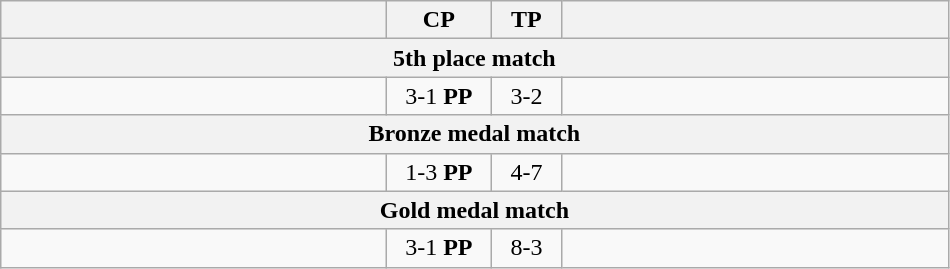<table class="wikitable" style="text-align: center;" |>
<tr>
<th width="250"></th>
<th width="62">CP</th>
<th width="40">TP</th>
<th width="250"></th>
</tr>
<tr>
<th colspan="5">5th place match</th>
</tr>
<tr>
<td style="text-align:left;"><strong></strong></td>
<td>3-1 <strong>PP</strong></td>
<td>3-2</td>
<td style="text-align:left;"></td>
</tr>
<tr>
<th colspan="5">Bronze medal match</th>
</tr>
<tr>
<td style="text-align:left;"></td>
<td>1-3 <strong>PP</strong></td>
<td>4-7</td>
<td style="text-align:left;"><strong></strong></td>
</tr>
<tr>
<th colspan="5">Gold medal match</th>
</tr>
<tr>
<td style="text-align:left;"><strong></strong></td>
<td>3-1 <strong>PP</strong></td>
<td>8-3</td>
<td style="text-align:left;"></td>
</tr>
</table>
